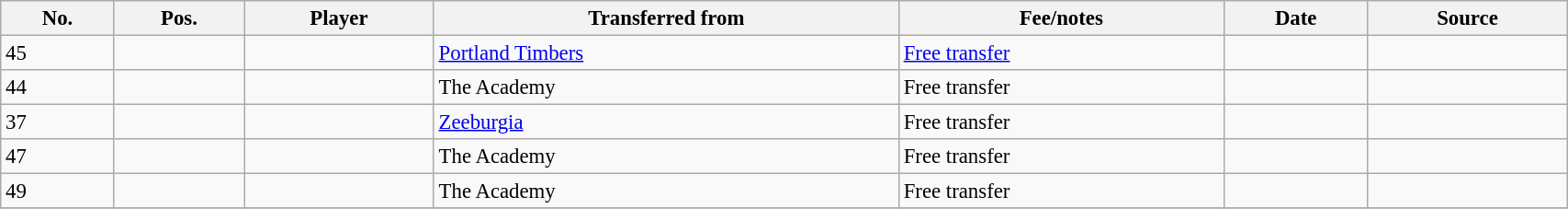<table class="wikitable sortable" style="width:90%; text-align:center; font-size:95%; text-align:left;">
<tr>
<th><strong>No.</strong></th>
<th><strong>Pos.</strong></th>
<th><strong>Player</strong></th>
<th><strong>Transferred from</strong></th>
<th><strong>Fee/notes</strong></th>
<th><strong>Date</strong></th>
<th><strong>Source</strong></th>
</tr>
<tr>
<td>45</td>
<td align=center></td>
<td></td>
<td> <a href='#'>Portland Timbers</a></td>
<td><a href='#'>Free transfer</a></td>
<td></td>
<td></td>
</tr>
<tr>
<td>44</td>
<td align=center></td>
<td></td>
<td>The Academy</td>
<td>Free transfer</td>
<td></td>
<td></td>
</tr>
<tr>
<td>37</td>
<td align=center></td>
<td></td>
<td> <a href='#'>Zeeburgia</a></td>
<td>Free transfer</td>
<td></td>
<td></td>
</tr>
<tr>
<td>47</td>
<td align=center></td>
<td></td>
<td>The Academy</td>
<td>Free transfer</td>
<td></td>
<td></td>
</tr>
<tr>
<td>49</td>
<td align=center></td>
<td></td>
<td>The Academy</td>
<td>Free transfer</td>
<td></td>
<td></td>
</tr>
<tr>
</tr>
</table>
